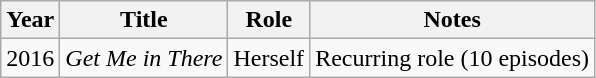<table class="wikitable sortable">
<tr>
<th>Year</th>
<th>Title</th>
<th>Role</th>
<th>Notes</th>
</tr>
<tr>
<td>2016</td>
<td><em>Get Me in There</em></td>
<td>Herself</td>
<td>Recurring role (10 episodes)</td>
</tr>
</table>
